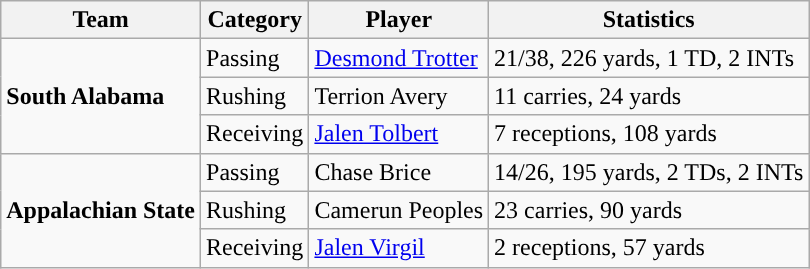<table class="wikitable" style="float: left;">
<tr>
<th>Team</th>
<th>Category</th>
<th>Player</th>
<th>Statistics</th>
</tr>
<tr>
<td rowspan=3><strong>South Alabama</strong></td>
<td>Passing</td>
<td><a href='#'>Desmond Trotter</a></td>
<td>21/38, 226 yards, 1 TD, 2 INTs</td>
</tr>
<tr>
<td>Rushing</td>
<td>Terrion Avery</td>
<td>11 carries, 24 yards</td>
</tr>
<tr>
<td>Receiving</td>
<td><a href='#'>Jalen Tolbert</a></td>
<td>7 receptions, 108 yards</td>
</tr>
<tr>
<td rowspan=3><strong>Appalachian State</strong></td>
<td>Passing</td>
<td>Chase Brice</td>
<td>14/26, 195 yards, 2 TDs, 2 INTs</td>
</tr>
<tr>
<td>Rushing</td>
<td>Camerun Peoples</td>
<td>23 carries, 90 yards</td>
</tr>
<tr>
<td>Receiving</td>
<td><a href='#'>Jalen Virgil</a></td>
<td>2 receptions, 57 yards</td>
</tr>
</table>
